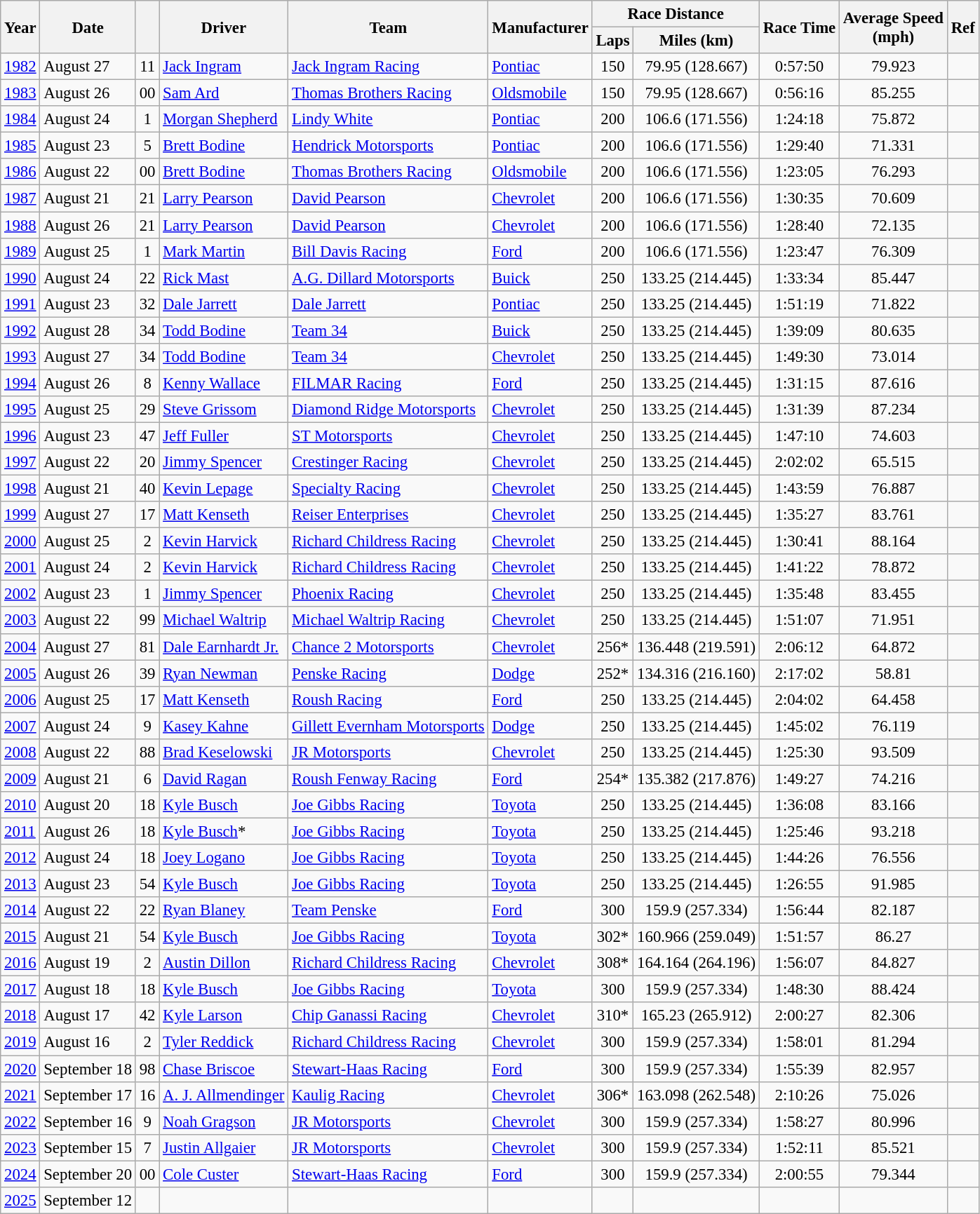<table class="wikitable" style="font-size: 95%;">
<tr>
<th rowspan="2">Year</th>
<th rowspan="2">Date</th>
<th rowspan="2"></th>
<th rowspan="2">Driver</th>
<th rowspan="2">Team</th>
<th rowspan="2">Manufacturer</th>
<th colspan="2">Race Distance</th>
<th rowspan="2">Race Time</th>
<th rowspan="2">Average Speed<br>(mph)</th>
<th rowspan="2">Ref</th>
</tr>
<tr>
<th>Laps</th>
<th>Miles (km)</th>
</tr>
<tr>
<td><a href='#'>1982</a></td>
<td>August 27</td>
<td align="center">11</td>
<td><a href='#'>Jack Ingram</a></td>
<td><a href='#'>Jack Ingram Racing</a></td>
<td><a href='#'>Pontiac</a></td>
<td align="center">150</td>
<td align="center">79.95 (128.667)</td>
<td align="center">0:57:50</td>
<td align="center">79.923</td>
<td align="center"></td>
</tr>
<tr>
<td><a href='#'>1983</a></td>
<td>August 26</td>
<td align="center">00</td>
<td><a href='#'>Sam Ard</a></td>
<td><a href='#'>Thomas Brothers Racing</a></td>
<td><a href='#'>Oldsmobile</a></td>
<td align="center">150</td>
<td align="center">79.95 (128.667)</td>
<td align="center">0:56:16</td>
<td align="center">85.255</td>
<td align="center"></td>
</tr>
<tr>
<td><a href='#'>1984</a></td>
<td>August 24</td>
<td align="center">1</td>
<td><a href='#'>Morgan Shepherd</a></td>
<td><a href='#'>Lindy White</a></td>
<td><a href='#'>Pontiac</a></td>
<td align="center">200</td>
<td align="center">106.6 (171.556)</td>
<td align="center">1:24:18</td>
<td align="center">75.872</td>
<td align="center"></td>
</tr>
<tr>
<td><a href='#'>1985</a></td>
<td>August 23</td>
<td align="center">5</td>
<td><a href='#'>Brett Bodine</a></td>
<td><a href='#'>Hendrick Motorsports</a></td>
<td><a href='#'>Pontiac</a></td>
<td align="center">200</td>
<td align="center">106.6 (171.556)</td>
<td align="center">1:29:40</td>
<td align="center">71.331</td>
<td align="center"></td>
</tr>
<tr>
<td><a href='#'>1986</a></td>
<td>August 22</td>
<td align="center">00</td>
<td><a href='#'>Brett Bodine</a></td>
<td><a href='#'>Thomas Brothers Racing</a></td>
<td><a href='#'>Oldsmobile</a></td>
<td align="center">200</td>
<td align="center">106.6 (171.556)</td>
<td align="center">1:23:05</td>
<td align="center">76.293</td>
<td align="center"></td>
</tr>
<tr>
<td><a href='#'>1987</a></td>
<td>August 21</td>
<td align="center">21</td>
<td><a href='#'>Larry Pearson</a></td>
<td><a href='#'>David Pearson</a></td>
<td><a href='#'>Chevrolet</a></td>
<td align="center">200</td>
<td align="center">106.6 (171.556)</td>
<td align="center">1:30:35</td>
<td align="center">70.609</td>
<td align="center"></td>
</tr>
<tr>
<td><a href='#'>1988</a></td>
<td>August 26</td>
<td align="center">21</td>
<td><a href='#'>Larry Pearson</a></td>
<td><a href='#'>David Pearson</a></td>
<td><a href='#'>Chevrolet</a></td>
<td align="center">200</td>
<td align="center">106.6 (171.556)</td>
<td align="center">1:28:40</td>
<td align="center">72.135</td>
<td align="center"></td>
</tr>
<tr>
<td><a href='#'>1989</a></td>
<td>August 25</td>
<td align="center">1</td>
<td><a href='#'>Mark Martin</a></td>
<td><a href='#'>Bill Davis Racing</a></td>
<td><a href='#'>Ford</a></td>
<td align="center">200</td>
<td align="center">106.6 (171.556)</td>
<td align="center">1:23:47</td>
<td align="center">76.309</td>
<td align="center"></td>
</tr>
<tr>
<td><a href='#'>1990</a></td>
<td>August 24</td>
<td align="center">22</td>
<td><a href='#'>Rick Mast</a></td>
<td><a href='#'>A.G. Dillard Motorsports</a></td>
<td><a href='#'>Buick</a></td>
<td align="center">250</td>
<td align="center">133.25 (214.445)</td>
<td align="center">1:33:34</td>
<td align="center">85.447</td>
<td align="center"></td>
</tr>
<tr>
<td><a href='#'>1991</a></td>
<td>August 23</td>
<td align="center">32</td>
<td><a href='#'>Dale Jarrett</a></td>
<td><a href='#'>Dale Jarrett</a></td>
<td><a href='#'>Pontiac</a></td>
<td align="center">250</td>
<td align="center">133.25 (214.445)</td>
<td align="center">1:51:19</td>
<td align="center">71.822</td>
<td align="center"></td>
</tr>
<tr>
<td><a href='#'>1992</a></td>
<td>August 28</td>
<td align="center">34</td>
<td><a href='#'>Todd Bodine</a></td>
<td><a href='#'>Team 34</a></td>
<td><a href='#'>Buick</a></td>
<td align="center">250</td>
<td align="center">133.25 (214.445)</td>
<td align="center">1:39:09</td>
<td align="center">80.635</td>
<td align="center"></td>
</tr>
<tr>
<td><a href='#'>1993</a></td>
<td>August 27</td>
<td align="center">34</td>
<td><a href='#'>Todd Bodine</a></td>
<td><a href='#'>Team 34</a></td>
<td><a href='#'>Chevrolet</a></td>
<td align="center">250</td>
<td align="center">133.25 (214.445)</td>
<td align="center">1:49:30</td>
<td align="center">73.014</td>
<td align="center"></td>
</tr>
<tr>
<td><a href='#'>1994</a></td>
<td>August 26</td>
<td align="center">8</td>
<td><a href='#'>Kenny Wallace</a></td>
<td><a href='#'>FILMAR Racing</a></td>
<td><a href='#'>Ford</a></td>
<td align="center">250</td>
<td align="center">133.25 (214.445)</td>
<td align="center">1:31:15</td>
<td align="center">87.616</td>
<td align="center"></td>
</tr>
<tr>
<td><a href='#'>1995</a></td>
<td>August 25</td>
<td align="center">29</td>
<td><a href='#'>Steve Grissom</a></td>
<td><a href='#'>Diamond Ridge Motorsports</a></td>
<td><a href='#'>Chevrolet</a></td>
<td align="center">250</td>
<td align="center">133.25 (214.445)</td>
<td align="center">1:31:39</td>
<td align="center">87.234</td>
<td align="center"></td>
</tr>
<tr>
<td><a href='#'>1996</a></td>
<td>August 23</td>
<td align="center">47</td>
<td><a href='#'>Jeff Fuller</a></td>
<td><a href='#'>ST Motorsports</a></td>
<td><a href='#'>Chevrolet</a></td>
<td align="center">250</td>
<td align="center">133.25 (214.445)</td>
<td align="center">1:47:10</td>
<td align="center">74.603</td>
<td align="center"></td>
</tr>
<tr>
<td><a href='#'>1997</a></td>
<td>August 22</td>
<td align="center">20</td>
<td><a href='#'>Jimmy Spencer</a></td>
<td><a href='#'>Crestinger Racing</a></td>
<td><a href='#'>Chevrolet</a></td>
<td align="center">250</td>
<td align="center">133.25 (214.445)</td>
<td align="center">2:02:02</td>
<td align="center">65.515</td>
<td align="center"></td>
</tr>
<tr>
<td><a href='#'>1998</a></td>
<td>August 21</td>
<td align="center">40</td>
<td><a href='#'>Kevin Lepage</a></td>
<td><a href='#'>Specialty Racing</a></td>
<td><a href='#'>Chevrolet</a></td>
<td align="center">250</td>
<td align="center">133.25 (214.445)</td>
<td align="center">1:43:59</td>
<td align="center">76.887</td>
<td align="center"></td>
</tr>
<tr>
<td><a href='#'>1999</a></td>
<td>August 27</td>
<td align="center">17</td>
<td><a href='#'>Matt Kenseth</a></td>
<td><a href='#'>Reiser Enterprises</a></td>
<td><a href='#'>Chevrolet</a></td>
<td align="center">250</td>
<td align="center">133.25 (214.445)</td>
<td align="center">1:35:27</td>
<td align="center">83.761</td>
<td align="center"></td>
</tr>
<tr>
<td><a href='#'>2000</a></td>
<td>August 25</td>
<td align="center">2</td>
<td><a href='#'>Kevin Harvick</a></td>
<td><a href='#'>Richard Childress Racing</a></td>
<td><a href='#'>Chevrolet</a></td>
<td align="center">250</td>
<td align="center">133.25 (214.445)</td>
<td align="center">1:30:41</td>
<td align="center">88.164</td>
<td align="center"></td>
</tr>
<tr>
<td><a href='#'>2001</a></td>
<td>August 24</td>
<td align="center">2</td>
<td><a href='#'>Kevin Harvick</a></td>
<td><a href='#'>Richard Childress Racing</a></td>
<td><a href='#'>Chevrolet</a></td>
<td align="center">250</td>
<td align="center">133.25 (214.445)</td>
<td align="center">1:41:22</td>
<td align="center">78.872</td>
<td align="center"></td>
</tr>
<tr>
<td><a href='#'>2002</a></td>
<td>August 23</td>
<td align="center">1</td>
<td><a href='#'>Jimmy Spencer</a></td>
<td><a href='#'>Phoenix Racing</a></td>
<td><a href='#'>Chevrolet</a></td>
<td align="center">250</td>
<td align="center">133.25 (214.445)</td>
<td align="center">1:35:48</td>
<td align="center">83.455</td>
<td align="center"></td>
</tr>
<tr>
<td><a href='#'>2003</a></td>
<td>August 22</td>
<td align="center">99</td>
<td><a href='#'>Michael Waltrip</a></td>
<td><a href='#'>Michael Waltrip Racing</a></td>
<td><a href='#'>Chevrolet</a></td>
<td align="center">250</td>
<td align="center">133.25 (214.445)</td>
<td align="center">1:51:07</td>
<td align="center">71.951</td>
<td align="center"></td>
</tr>
<tr>
<td><a href='#'>2004</a></td>
<td>August 27</td>
<td align="center">81</td>
<td><a href='#'>Dale Earnhardt Jr.</a></td>
<td><a href='#'>Chance 2 Motorsports</a></td>
<td><a href='#'>Chevrolet</a></td>
<td align="center">256*</td>
<td align="center">136.448 (219.591)</td>
<td align="center">2:06:12</td>
<td align="center">64.872</td>
<td align="center"></td>
</tr>
<tr>
<td><a href='#'>2005</a></td>
<td>August 26</td>
<td align="center">39</td>
<td><a href='#'>Ryan Newman</a></td>
<td><a href='#'>Penske Racing</a></td>
<td><a href='#'>Dodge</a></td>
<td align="center">252*</td>
<td align="center">134.316 (216.160)</td>
<td align="center">2:17:02</td>
<td align="center">58.81</td>
<td align="center"></td>
</tr>
<tr>
<td><a href='#'>2006</a></td>
<td>August 25</td>
<td align="center">17</td>
<td><a href='#'>Matt Kenseth</a></td>
<td><a href='#'>Roush Racing</a></td>
<td><a href='#'>Ford</a></td>
<td align="center">250</td>
<td align="center">133.25 (214.445)</td>
<td align="center">2:04:02</td>
<td align="center">64.458</td>
<td align="center"></td>
</tr>
<tr>
<td><a href='#'>2007</a></td>
<td>August 24</td>
<td align="center">9</td>
<td><a href='#'>Kasey Kahne</a></td>
<td><a href='#'>Gillett Evernham Motorsports</a></td>
<td><a href='#'>Dodge</a></td>
<td align="center">250</td>
<td align="center">133.25 (214.445)</td>
<td align="center">1:45:02</td>
<td align="center">76.119</td>
<td align="center"></td>
</tr>
<tr>
<td><a href='#'>2008</a></td>
<td>August 22</td>
<td align="center">88</td>
<td><a href='#'>Brad Keselowski</a></td>
<td><a href='#'>JR Motorsports</a></td>
<td><a href='#'>Chevrolet</a></td>
<td align="center">250</td>
<td align="center">133.25 (214.445)</td>
<td align="center">1:25:30</td>
<td align="center">93.509</td>
<td align="center"></td>
</tr>
<tr>
<td><a href='#'>2009</a></td>
<td>August 21</td>
<td align="center">6</td>
<td><a href='#'>David Ragan</a></td>
<td><a href='#'>Roush Fenway Racing</a></td>
<td><a href='#'>Ford</a></td>
<td align="center">254*</td>
<td align="center">135.382 (217.876)</td>
<td align="center">1:49:27</td>
<td align="center">74.216</td>
<td align="center"></td>
</tr>
<tr>
<td><a href='#'>2010</a></td>
<td>August 20</td>
<td align="center">18</td>
<td><a href='#'>Kyle Busch</a></td>
<td><a href='#'>Joe Gibbs Racing</a></td>
<td><a href='#'>Toyota</a></td>
<td align="center">250</td>
<td align="center">133.25 (214.445)</td>
<td align="center">1:36:08</td>
<td align="center">83.166</td>
<td align="center"></td>
</tr>
<tr>
<td><a href='#'>2011</a></td>
<td>August 26</td>
<td align="center">18</td>
<td><a href='#'>Kyle Busch</a>*</td>
<td><a href='#'>Joe Gibbs Racing</a></td>
<td><a href='#'>Toyota</a></td>
<td align="center">250</td>
<td align="center">133.25 (214.445)</td>
<td align="center">1:25:46</td>
<td align="center">93.218</td>
<td align="center"></td>
</tr>
<tr>
<td><a href='#'>2012</a></td>
<td>August 24</td>
<td align="center">18</td>
<td><a href='#'>Joey Logano</a></td>
<td><a href='#'>Joe Gibbs Racing</a></td>
<td><a href='#'>Toyota</a></td>
<td align="center">250</td>
<td align="center">133.25 (214.445)</td>
<td align="center">1:44:26</td>
<td align="center">76.556</td>
<td align="center"></td>
</tr>
<tr>
<td><a href='#'>2013</a></td>
<td>August 23</td>
<td align="center">54</td>
<td><a href='#'>Kyle Busch</a></td>
<td><a href='#'>Joe Gibbs Racing</a></td>
<td><a href='#'>Toyota</a></td>
<td align="center">250</td>
<td align="center">133.25 (214.445)</td>
<td align="center">1:26:55</td>
<td align="center">91.985</td>
<td align="center"></td>
</tr>
<tr>
<td><a href='#'>2014</a></td>
<td>August 22</td>
<td align="center">22</td>
<td><a href='#'>Ryan Blaney</a></td>
<td><a href='#'>Team Penske</a></td>
<td><a href='#'>Ford</a></td>
<td align="center">300</td>
<td align="center">159.9 (257.334)</td>
<td align="center">1:56:44</td>
<td align="center">82.187</td>
<td align="center"></td>
</tr>
<tr>
<td><a href='#'>2015</a></td>
<td>August 21</td>
<td align="center">54</td>
<td><a href='#'>Kyle Busch</a></td>
<td><a href='#'>Joe Gibbs Racing</a></td>
<td><a href='#'>Toyota</a></td>
<td align="center">302*</td>
<td align="center">160.966 (259.049)</td>
<td align="center">1:51:57</td>
<td align="center">86.27</td>
<td align="center"></td>
</tr>
<tr>
<td><a href='#'>2016</a></td>
<td>August 19</td>
<td align="center">2</td>
<td><a href='#'>Austin Dillon</a></td>
<td><a href='#'>Richard Childress Racing</a></td>
<td><a href='#'>Chevrolet</a></td>
<td align="center">308*</td>
<td align="center">164.164 (264.196)</td>
<td align="center">1:56:07</td>
<td align="center">84.827</td>
<td align="center"></td>
</tr>
<tr>
<td><a href='#'>2017</a></td>
<td>August 18</td>
<td align="center">18</td>
<td><a href='#'>Kyle Busch</a></td>
<td><a href='#'>Joe Gibbs Racing</a></td>
<td><a href='#'>Toyota</a></td>
<td align="center">300</td>
<td align="center">159.9 (257.334)</td>
<td align="center">1:48:30</td>
<td align="center">88.424</td>
<td align="center"></td>
</tr>
<tr>
<td><a href='#'>2018</a></td>
<td>August 17</td>
<td align="center">42</td>
<td><a href='#'>Kyle Larson</a></td>
<td><a href='#'>Chip Ganassi Racing</a></td>
<td><a href='#'>Chevrolet</a></td>
<td align="center">310*</td>
<td align="center">165.23 (265.912)</td>
<td align="center">2:00:27</td>
<td align="center">82.306</td>
<td align="center"></td>
</tr>
<tr>
<td><a href='#'>2019</a></td>
<td>August 16</td>
<td align="center">2</td>
<td><a href='#'>Tyler Reddick</a></td>
<td><a href='#'>Richard Childress Racing</a></td>
<td><a href='#'>Chevrolet</a></td>
<td align="center">300</td>
<td align="center">159.9 (257.334)</td>
<td align="center">1:58:01</td>
<td align="center">81.294</td>
<td align="center"></td>
</tr>
<tr>
<td><a href='#'>2020</a></td>
<td>September 18</td>
<td align="center">98</td>
<td><a href='#'>Chase Briscoe</a></td>
<td><a href='#'>Stewart-Haas Racing</a></td>
<td><a href='#'>Ford</a></td>
<td align="center">300</td>
<td align="center">159.9 (257.334)</td>
<td align="center">1:55:39</td>
<td align="center">82.957</td>
<td align="center"></td>
</tr>
<tr>
<td><a href='#'>2021</a></td>
<td>September 17</td>
<td align="center">16</td>
<td><a href='#'>A. J. Allmendinger</a></td>
<td><a href='#'>Kaulig Racing</a></td>
<td><a href='#'>Chevrolet</a></td>
<td align="center">306*</td>
<td align="center">163.098 (262.548)</td>
<td align="center">2:10:26</td>
<td align="center">75.026</td>
<td align="center"></td>
</tr>
<tr>
<td><a href='#'>2022</a></td>
<td>September 16</td>
<td align="center">9</td>
<td><a href='#'>Noah Gragson</a></td>
<td><a href='#'>JR Motorsports</a></td>
<td><a href='#'>Chevrolet</a></td>
<td align="center">300</td>
<td align="center">159.9 (257.334)</td>
<td align="center">1:58:27</td>
<td align="center">80.996</td>
<td align="center"></td>
</tr>
<tr>
<td><a href='#'>2023</a></td>
<td>September 15</td>
<td align="center">7</td>
<td><a href='#'>Justin Allgaier</a></td>
<td><a href='#'>JR Motorsports</a></td>
<td><a href='#'>Chevrolet</a></td>
<td align="center">300</td>
<td align="center">159.9 (257.334)</td>
<td align="center">1:52:11</td>
<td align="center">85.521</td>
<td align="center"></td>
</tr>
<tr>
<td><a href='#'>2024</a></td>
<td>September 20</td>
<td align="center">00</td>
<td><a href='#'>Cole Custer</a></td>
<td><a href='#'>Stewart-Haas Racing</a></td>
<td><a href='#'>Ford</a></td>
<td align="center">300</td>
<td align="center">159.9 (257.334)</td>
<td align="center">2:00:55</td>
<td align="center">79.344</td>
<td align="center"></td>
</tr>
<tr>
<td><a href='#'>2025</a></td>
<td>September 12</td>
<td align="center"></td>
<td></td>
<td></td>
<td></td>
<td align="center"></td>
<td align="center"></td>
<td align="center"></td>
<td align="center"></td>
<td></td>
</tr>
</table>
